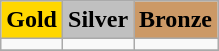<table class="wikitable">
<tr align="center">
<td bgcolor="gold"><strong>Gold</strong></td>
<td bgcolor="silver"><strong>Silver</strong></td>
<td bgcolor="CC9966"><strong>Bronze</strong></td>
</tr>
<tr valign="top">
<td></td>
<td></td>
<td></td>
</tr>
<tr>
</tr>
</table>
